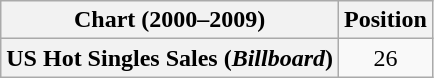<table class="wikitable plainrowheaders" style="text-align:center">
<tr>
<th>Chart (2000–2009)</th>
<th>Position</th>
</tr>
<tr>
<th scope="row">US Hot Singles Sales (<em>Billboard</em>)</th>
<td>26</td>
</tr>
</table>
